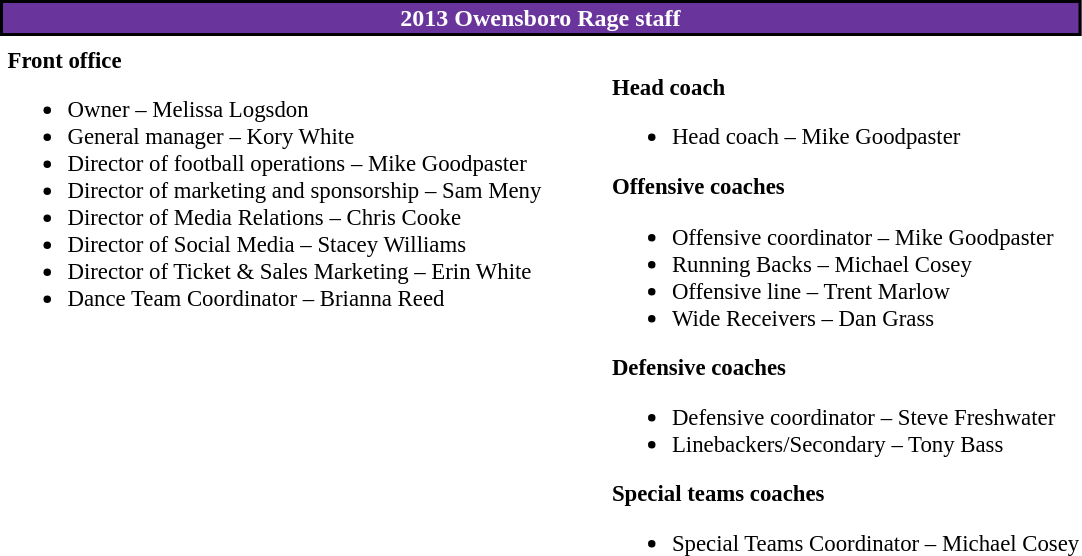<table class="toccolours" style="text-align: left">
<tr>
<th colspan="7" style="background:#69359C; color:white; text-align: center; border:2px solid black;"><strong>2013 Owensboro Rage staff</strong></th>
</tr>
<tr>
<td colspan=7 align="right"></td>
</tr>
<tr>
<td valign="top"></td>
<td style="font-size: 95%;" valign="top"><strong>Front office</strong><br><ul><li>Owner – Melissa Logsdon</li><li>General manager – Kory White</li><li>Director of football operations – Mike Goodpaster</li><li>Director of marketing and sponsorship – Sam Meny</li><li>Director of Media Relations – Chris Cooke</li><li>Director of Social Media – Stacey Williams</li><li>Director of Ticket & Sales Marketing – Erin White</li><li>Dance Team Coordinator – Brianna Reed</li></ul></td>
<td width="35"> </td>
<td valign="top"></td>
<td style="font-size: 95%;" valign="top"><br><strong>Head coach</strong><ul><li>Head coach – Mike Goodpaster</li></ul><strong>Offensive coaches</strong><ul><li>Offensive coordinator – Mike Goodpaster</li><li>Running Backs – Michael Cosey</li><li>Offensive line – Trent Marlow</li><li>Wide Receivers – Dan Grass</li></ul><strong>Defensive coaches</strong><ul><li>Defensive coordinator – Steve Freshwater</li><li>Linebackers/Secondary – Tony Bass</li></ul><strong>Special teams coaches</strong><ul><li>Special Teams Coordinator – Michael Cosey</li></ul></td>
</tr>
</table>
